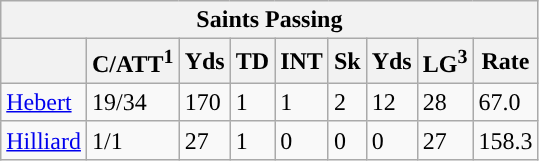<table class="wikitable">
<tr>
<th colspan="9">Saints Passing</th>
</tr>
<tr>
<th></th>
<th>C/ATT<sup>1</sup></th>
<th>Yds</th>
<th>TD</th>
<th>INT</th>
<th>Sk</th>
<th>Yds</th>
<th>LG<sup>3</sup></th>
<th>Rate</th>
</tr>
<tr>
<td><a href='#'>Hebert</a></td>
<td>19/34</td>
<td>170</td>
<td>1</td>
<td>1</td>
<td>2</td>
<td>12</td>
<td>28</td>
<td>67.0</td>
</tr>
<tr>
<td><a href='#'>Hilliard</a></td>
<td>1/1</td>
<td>27</td>
<td>1</td>
<td>0</td>
<td>0</td>
<td>0</td>
<td>27</td>
<td>158.3</td>
</tr>
</table>
